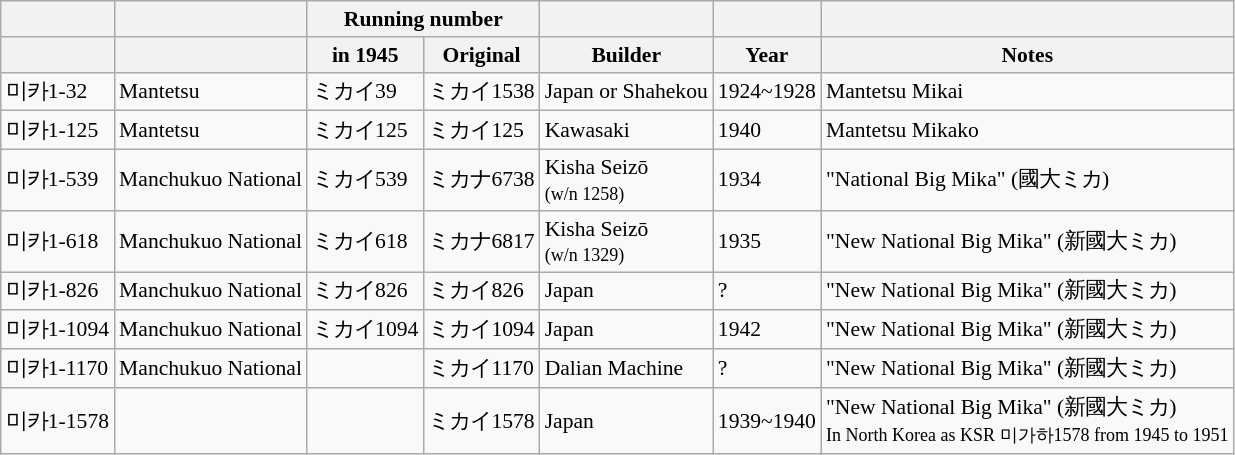<table class="wikitable" style="font-size:90%;">
<tr>
<th></th>
<th></th>
<th colspan="2">Running number</th>
<th></th>
<th></th>
<th></th>
</tr>
<tr>
<th></th>
<th></th>
<th>in 1945</th>
<th>Original</th>
<th>Builder</th>
<th>Year</th>
<th>Notes</th>
</tr>
<tr>
<td>미카1-32</td>
<td>Mantetsu</td>
<td>ミカイ39</td>
<td>ミカイ1538</td>
<td>Japan or Shahekou</td>
<td>1924~1928</td>
<td>Mantetsu Mikai</td>
</tr>
<tr>
<td>미카1-125</td>
<td>Mantetsu</td>
<td>ミカイ125</td>
<td>ミカイ125</td>
<td>Kawasaki</td>
<td>1940</td>
<td>Mantetsu Mikako</td>
</tr>
<tr>
<td>미카1-539</td>
<td>Manchukuo National</td>
<td>ミカイ539</td>
<td>ミカナ6738</td>
<td>Kisha Seizō<br><small>(w/n 1258)</small></td>
<td>1934</td>
<td>"National Big Mika" (國大ミカ)</td>
</tr>
<tr>
<td>미카1-618</td>
<td>Manchukuo National</td>
<td>ミカイ618</td>
<td>ミカナ6817</td>
<td>Kisha Seizō<br><small>(w/n 1329)</small></td>
<td>1935</td>
<td>"New National Big Mika" (新國大ミカ)</td>
</tr>
<tr>
<td>미카1-826</td>
<td>Manchukuo National</td>
<td>ミカイ826</td>
<td>ミカイ826</td>
<td>Japan</td>
<td>?</td>
<td>"New National Big Mika" (新國大ミカ)</td>
</tr>
<tr>
<td>미카1-1094</td>
<td>Manchukuo National</td>
<td>ミカイ1094</td>
<td>ミカイ1094</td>
<td>Japan</td>
<td>1942</td>
<td>"New National Big Mika" (新國大ミカ)</td>
</tr>
<tr>
<td>미카1-1170</td>
<td>Manchukuo National</td>
<td></td>
<td>ミカイ1170</td>
<td>Dalian Machine</td>
<td>?</td>
<td>"New National Big Mika" (新國大ミカ)</td>
</tr>
<tr>
<td>미카1-1578</td>
<td></td>
<td></td>
<td>ミカイ1578</td>
<td>Japan</td>
<td>1939~1940</td>
<td>"New National Big Mika" (新國大ミカ)<br><small>In North Korea as KSR 미가하1578 from 1945 to 1951</small></td>
</tr>
</table>
